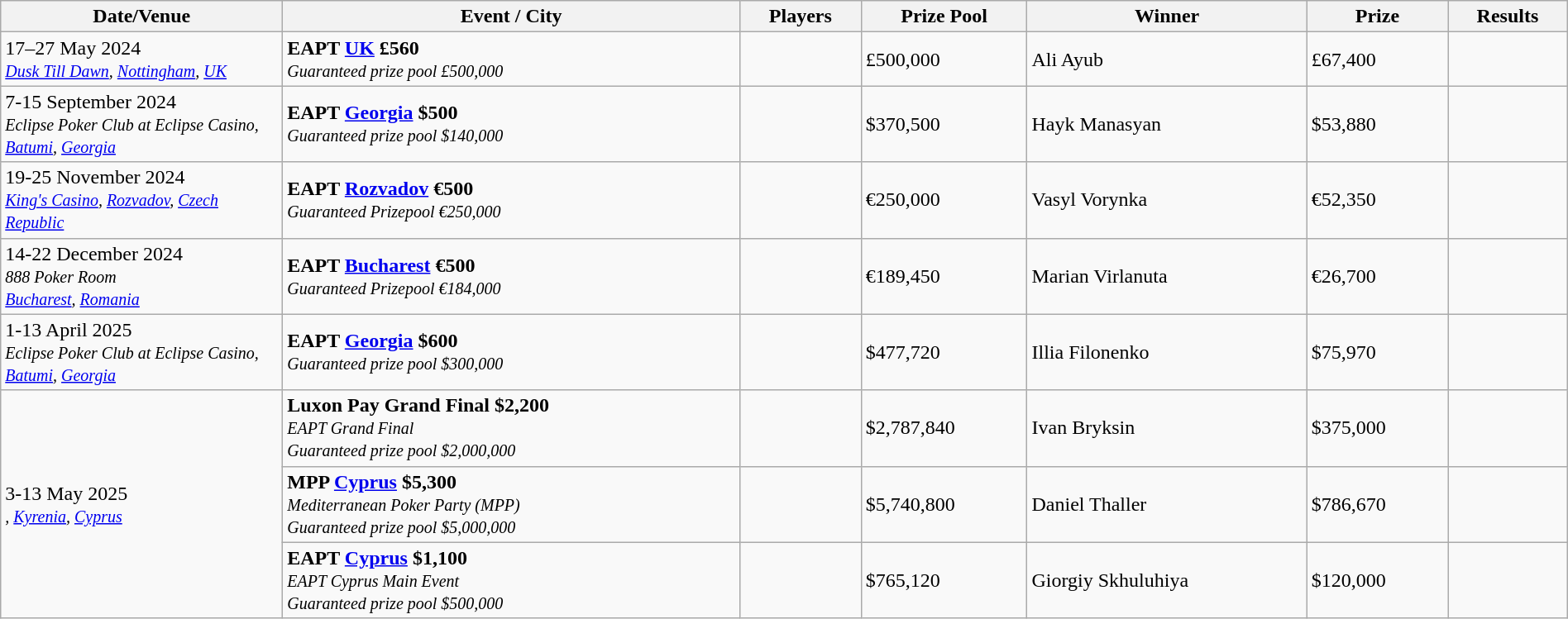<table class="wikitable" width="100%">
<tr>
<th width="18%">Date/Venue</th>
<th !width="16%">Event / City</th>
<th !width="11%">Players</th>
<th !width="12%">Prize Pool</th>
<th !width="18%">Winner</th>
<th !width="12%">Prize</th>
<th !width="11%">Results</th>
</tr>
<tr>
<td>17–27 May 2024<br><small><em><a href='#'>Dusk Till Dawn</a>, <a href='#'>Nottingham</a>, <a href='#'>UK</a></em></small></td>
<td> <strong>EAPT <a href='#'>UK</a> £560</strong><br><small><em>Guaranteed prize pool £500,000</em></small></td>
<td></td>
<td>£500,000</td>
<td> Ali Ayub</td>
<td>£67,400</td>
<td></td>
</tr>
<tr>
<td>7-15 September 2024<br><small><em>Eclipse Poker Club at Eclipse Casino, <a href='#'>Batumi</a>, <a href='#'>Georgia</a></em></small></td>
<td> <strong>EAPT <a href='#'>Georgia</a> $500</strong><br><small><em>Guaranteed prize pool $140,000</em></small></td>
<td></td>
<td>$370,500</td>
<td> Hayk Manasyan</td>
<td>$53,880</td>
<td></td>
</tr>
<tr>
<td>19-25 November 2024<br><small><em><a href='#'>King's Casino</a>, <a href='#'>Rozvadov</a>, <a href='#'>Czech Republic</a></em></small></td>
<td> <strong>EAPT <a href='#'>Rozvadov</a> €500</strong><br><small><em>Guaranteed Prizepool €250,000</em></small></td>
<td></td>
<td>€250,000</td>
<td> Vasyl Vorynka</td>
<td>€52,350</td>
<td></td>
</tr>
<tr>
<td>14-22 December 2024<br><small><em>888 Poker Room<br><a href='#'>Bucharest</a>, <a href='#'>Romania</a></em></small></td>
<td> <strong>EAPT <a href='#'>Bucharest</a> €500</strong><br><small><em>Guaranteed Prizepool €184,000</em></small></td>
<td></td>
<td>€189,450</td>
<td> Marian Virlanuta</td>
<td>€26,700</td>
<td></td>
</tr>
<tr>
<td>1-13 April 2025<br><small><em>Eclipse Poker Club at Eclipse Casino, <a href='#'>Batumi</a>, <a href='#'>Georgia</a></em></small></td>
<td> <strong>EAPT <a href='#'>Georgia</a> $600</strong><br><small><em>Guaranteed prize pool $300,000</em></small></td>
<td></td>
<td>$477,720</td>
<td> Illia Filonenko</td>
<td>$75,970</td>
<td></td>
</tr>
<tr>
<td rowspan="3">3-13 May 2025<br><small><em>, <a href='#'>Kyrenia</a>, <a href='#'>Cyprus</a></em></small></td>
<td> <strong>Luxon Pay Grand Final $2,200</strong><br><small><em>EAPT Grand Final</em></small><br><small><em>Guaranteed prize pool $2,000,000</em></small></td>
<td></td>
<td>$2,787,840</td>
<td> Ivan Bryksin</td>
<td>$375,000</td>
<td></td>
</tr>
<tr>
<td> <strong>MPP <a href='#'>Cyprus</a> $5,300</strong><br><small><em>Mediterranean Poker Party (MPP)</em></small><br><small><em>Guaranteed prize pool $5,000,000</em></small></td>
<td></td>
<td>$5,740,800</td>
<td> Daniel Thaller</td>
<td>$786,670</td>
<td></td>
</tr>
<tr>
<td> <strong>EAPT <a href='#'>Cyprus</a> $1,100</strong><br><small><em>EAPT Cyprus Main Event</em></small><br><small><em>Guaranteed prize pool $500,000</em></small></td>
<td></td>
<td>$765,120</td>
<td> Giorgiy Skhuluhiya</td>
<td>$120,000</td>
<td></td>
</tr>
</table>
